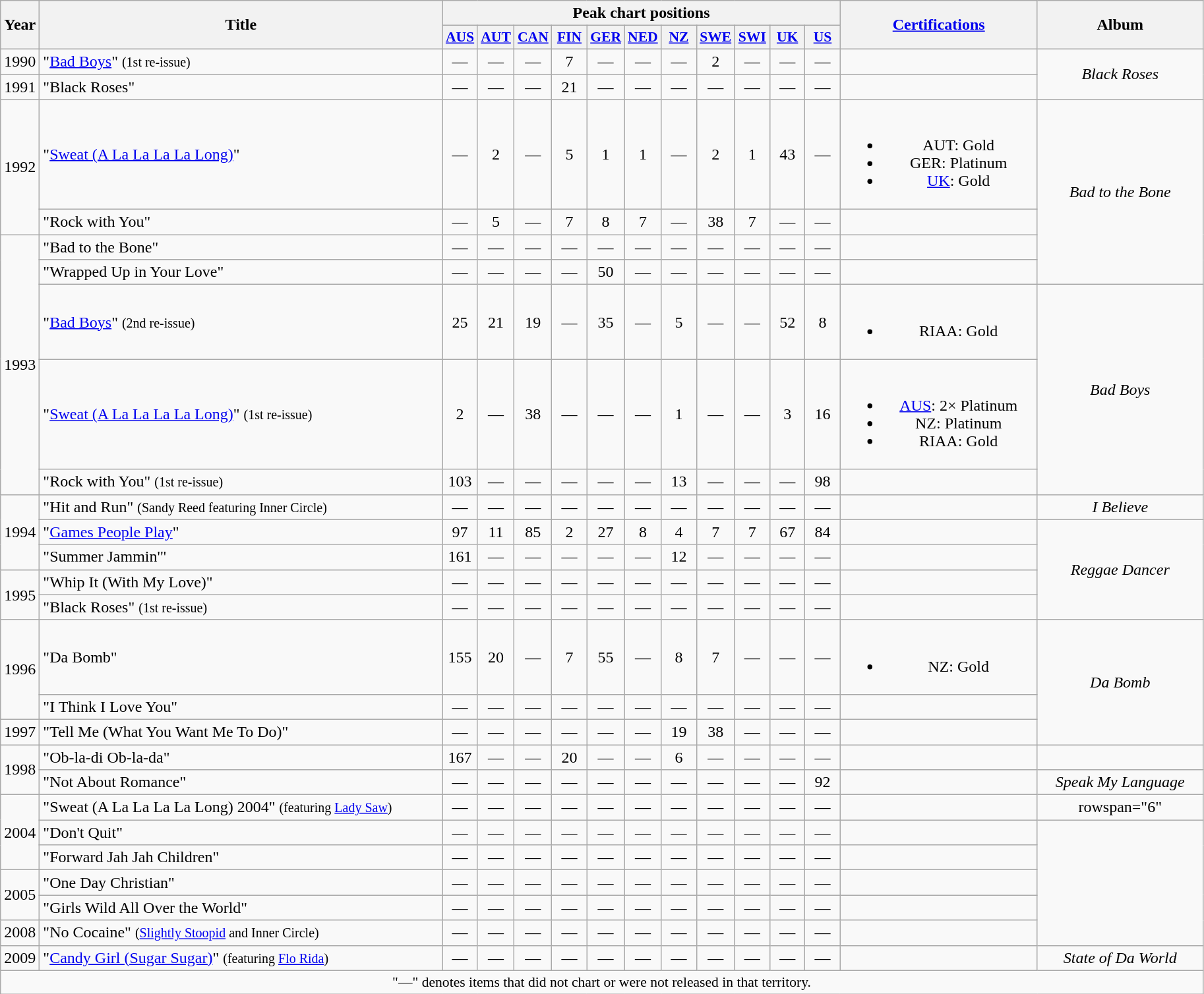<table class="wikitable" style="text-align:center;">
<tr>
<th rowspan="2" style="width:2em;">Year</th>
<th rowspan="2" style="width:25em;">Title</th>
<th colspan="11">Peak chart positions</th>
<th rowspan="2" style="width:12em;"><a href='#'>Certifications</a></th>
<th rowspan="2" style="width:10em;">Album</th>
</tr>
<tr>
<th style="width:2em;font-size:90%;"><a href='#'>AUS</a><br></th>
<th style="width:2em;font-size:90%;"><a href='#'>AUT</a><br></th>
<th style="width:2em;font-size:90%;"><a href='#'>CAN</a><br></th>
<th style="width:2em;font-size:90%;"><a href='#'>FIN</a><br></th>
<th style="width:2em;font-size:90%;"><a href='#'>GER</a><br></th>
<th style="width:2em;font-size:90%;"><a href='#'>NED</a><br></th>
<th style="width:2em;font-size:90%;"><a href='#'>NZ</a><br></th>
<th style="width:2em;font-size:90%;"><a href='#'>SWE</a><br></th>
<th style="width:2em;font-size:90%;"><a href='#'>SWI</a><br></th>
<th style="width:2em;font-size:90%;"><a href='#'>UK</a><br></th>
<th style="width:2em;font-size:90%;"><a href='#'>US</a><br></th>
</tr>
<tr>
<td>1990</td>
<td style="text-align:left;">"<a href='#'>Bad Boys</a>" <small>(1st re-issue)</small></td>
<td>—</td>
<td>—</td>
<td>—</td>
<td>7</td>
<td>—</td>
<td>—</td>
<td>—</td>
<td>2</td>
<td>—</td>
<td>—</td>
<td>—</td>
<td></td>
<td rowspan="2"><em>Black Roses</em></td>
</tr>
<tr>
<td>1991</td>
<td style="text-align:left;">"Black Roses"</td>
<td>—</td>
<td>—</td>
<td>—</td>
<td>21</td>
<td>—</td>
<td>—</td>
<td>—</td>
<td>—</td>
<td>—</td>
<td>—</td>
<td>—</td>
<td></td>
</tr>
<tr>
<td rowspan="2">1992</td>
<td style="text-align:left;">"<a href='#'>Sweat (A La La La La Long)</a>"</td>
<td>—</td>
<td>2</td>
<td>—</td>
<td>5</td>
<td>1</td>
<td>1</td>
<td>—</td>
<td>2</td>
<td>1</td>
<td>43</td>
<td>—</td>
<td><br><ul><li>AUT: Gold</li><li>GER: Platinum</li><li><a href='#'>UK</a>: Gold</li></ul></td>
<td rowspan="4"><em>Bad to the Bone</em></td>
</tr>
<tr>
<td style="text-align:left;">"Rock with You"</td>
<td>—</td>
<td>5</td>
<td>—</td>
<td>7</td>
<td>8</td>
<td>7</td>
<td>—</td>
<td>38</td>
<td>7</td>
<td>—</td>
<td>—</td>
<td></td>
</tr>
<tr>
<td rowspan="5">1993</td>
<td style="text-align:left;">"Bad to the Bone"</td>
<td>—</td>
<td>—</td>
<td>—</td>
<td>—</td>
<td>—</td>
<td>—</td>
<td>—</td>
<td>—</td>
<td>—</td>
<td>—</td>
<td>—</td>
<td></td>
</tr>
<tr>
<td style="text-align:left;">"Wrapped Up in Your Love"</td>
<td>—</td>
<td>—</td>
<td>—</td>
<td>—</td>
<td>50</td>
<td>—</td>
<td>—</td>
<td>—</td>
<td>—</td>
<td>—</td>
<td>—</td>
<td></td>
</tr>
<tr>
<td style="text-align:left;">"<a href='#'>Bad Boys</a>" <small>(2nd re-issue)</small></td>
<td>25</td>
<td>21</td>
<td>19</td>
<td>—</td>
<td>35</td>
<td>—</td>
<td>5</td>
<td>—</td>
<td>—</td>
<td>52</td>
<td>8</td>
<td><br><ul><li>RIAA: Gold</li></ul></td>
<td rowspan="3"><em>Bad Boys</em></td>
</tr>
<tr>
<td style="text-align:left;">"<a href='#'>Sweat (A La La La La Long)</a>" <small>(1st re-issue)</small></td>
<td>2</td>
<td>—</td>
<td>38</td>
<td>—</td>
<td>—</td>
<td>—</td>
<td>1</td>
<td>—</td>
<td>—</td>
<td>3</td>
<td>16</td>
<td><br><ul><li><a href='#'>AUS</a>: 2× Platinum</li><li>NZ: Platinum</li><li>RIAA: Gold</li></ul></td>
</tr>
<tr>
<td style="text-align:left;">"Rock with You" <small>(1st re-issue)</small></td>
<td>103</td>
<td>—</td>
<td>—</td>
<td>—</td>
<td>—</td>
<td>—</td>
<td>13</td>
<td>—</td>
<td>—</td>
<td>—</td>
<td>98</td>
<td></td>
</tr>
<tr>
<td rowspan="3">1994</td>
<td style="text-align:left;">"Hit and Run" <small>(Sandy Reed featuring Inner Circle)</small></td>
<td>—</td>
<td>—</td>
<td>—</td>
<td>—</td>
<td>—</td>
<td>—</td>
<td>—</td>
<td>—</td>
<td>—</td>
<td>—</td>
<td>—</td>
<td></td>
<td><em>I Believe</em></td>
</tr>
<tr>
<td style="text-align:left;">"<a href='#'>Games People Play</a>"</td>
<td>97</td>
<td>11</td>
<td>85</td>
<td>2</td>
<td>27</td>
<td>8</td>
<td>4</td>
<td>7</td>
<td>7</td>
<td>67</td>
<td>84</td>
<td></td>
<td rowspan="4"><em>Reggae Dancer</em></td>
</tr>
<tr>
<td style="text-align:left;">"Summer Jammin'"</td>
<td>161</td>
<td>—</td>
<td>—</td>
<td>—</td>
<td>—</td>
<td>—</td>
<td>12</td>
<td>—</td>
<td>—</td>
<td>—</td>
<td>—</td>
<td></td>
</tr>
<tr>
<td rowspan="2">1995</td>
<td style="text-align:left;">"Whip It (With My Love)"</td>
<td>—</td>
<td>—</td>
<td>—</td>
<td>—</td>
<td>—</td>
<td>—</td>
<td>—</td>
<td>—</td>
<td>—</td>
<td>—</td>
<td>—</td>
<td></td>
</tr>
<tr>
<td style="text-align:left;">"Black Roses" <small>(1st re-issue)</small></td>
<td>—</td>
<td>—</td>
<td>—</td>
<td>—</td>
<td>—</td>
<td>—</td>
<td>—</td>
<td>—</td>
<td>—</td>
<td>—</td>
<td>—</td>
<td></td>
</tr>
<tr>
<td rowspan="2">1996</td>
<td style="text-align:left;">"Da Bomb"</td>
<td>155</td>
<td>20</td>
<td>—</td>
<td>7</td>
<td>55</td>
<td>—</td>
<td>8</td>
<td>7</td>
<td>—</td>
<td>—</td>
<td>—</td>
<td><br><ul><li>NZ: Gold</li></ul></td>
<td rowspan="3"><em>Da Bomb</em></td>
</tr>
<tr>
<td style="text-align:left;">"I Think I Love You"</td>
<td>—</td>
<td>—</td>
<td>—</td>
<td>—</td>
<td>—</td>
<td>—</td>
<td>—</td>
<td>—</td>
<td>—</td>
<td>—</td>
<td>—</td>
<td></td>
</tr>
<tr>
<td>1997</td>
<td style="text-align:left;">"Tell Me (What You Want Me To Do)"</td>
<td>—</td>
<td>—</td>
<td>—</td>
<td>—</td>
<td>—</td>
<td>—</td>
<td>19</td>
<td>38</td>
<td>—</td>
<td>—</td>
<td>—</td>
<td></td>
</tr>
<tr>
<td rowspan="2">1998</td>
<td style="text-align:left;">"Ob-la-di Ob-la-da"</td>
<td>167</td>
<td>—</td>
<td>—</td>
<td>20</td>
<td>—</td>
<td>—</td>
<td>6</td>
<td>—</td>
<td>—</td>
<td>—</td>
<td>—</td>
<td></td>
<td></td>
</tr>
<tr>
<td style="text-align:left;">"Not About Romance"</td>
<td>—</td>
<td>—</td>
<td>—</td>
<td>—</td>
<td>—</td>
<td>—</td>
<td>—</td>
<td>—</td>
<td>—</td>
<td>—</td>
<td>92</td>
<td></td>
<td><em>Speak My Language</em></td>
</tr>
<tr>
<td rowspan="3">2004</td>
<td style="text-align:left;">"Sweat (A La La La La Long) 2004" <small>(featuring <a href='#'>Lady Saw</a>)</small></td>
<td>—</td>
<td>—</td>
<td>—</td>
<td>—</td>
<td>—</td>
<td>—</td>
<td>—</td>
<td>—</td>
<td>—</td>
<td>—</td>
<td>—</td>
<td></td>
<td>rowspan="6" </td>
</tr>
<tr>
<td style="text-align:left;">"Don't Quit"</td>
<td>—</td>
<td>—</td>
<td>—</td>
<td>—</td>
<td>—</td>
<td>—</td>
<td>—</td>
<td>—</td>
<td>—</td>
<td>—</td>
<td>—</td>
<td></td>
</tr>
<tr>
<td style="text-align:left;">"Forward Jah Jah Children"</td>
<td>—</td>
<td>—</td>
<td>—</td>
<td>—</td>
<td>—</td>
<td>—</td>
<td>—</td>
<td>—</td>
<td>—</td>
<td>—</td>
<td>—</td>
<td></td>
</tr>
<tr>
<td rowspan="2">2005</td>
<td style="text-align:left;">"One Day Christian"</td>
<td>—</td>
<td>—</td>
<td>—</td>
<td>—</td>
<td>—</td>
<td>—</td>
<td>—</td>
<td>—</td>
<td>—</td>
<td>—</td>
<td>—</td>
<td></td>
</tr>
<tr>
<td style="text-align:left;">"Girls Wild All Over the World"</td>
<td>—</td>
<td>—</td>
<td>—</td>
<td>—</td>
<td>—</td>
<td>—</td>
<td>—</td>
<td>—</td>
<td>—</td>
<td>—</td>
<td>—</td>
<td></td>
</tr>
<tr>
<td>2008</td>
<td style="text-align:left;">"No Cocaine" <small>(<a href='#'>Slightly Stoopid</a> and Inner Circle)</small></td>
<td>—</td>
<td>—</td>
<td>—</td>
<td>—</td>
<td>—</td>
<td>—</td>
<td>—</td>
<td>—</td>
<td>—</td>
<td>—</td>
<td>—</td>
<td></td>
</tr>
<tr>
<td>2009</td>
<td style="text-align:left;">"<a href='#'>Candy Girl (Sugar Sugar)</a>" <small>(featuring <a href='#'>Flo Rida</a>)</small></td>
<td>—</td>
<td>—</td>
<td>—</td>
<td>—</td>
<td>—</td>
<td>—</td>
<td>—</td>
<td>—</td>
<td>—</td>
<td>—</td>
<td>—</td>
<td></td>
<td><em>State of Da World</em></td>
</tr>
<tr>
<td colspan="15" style="font-size:90%">"—" denotes items that did not chart or were not released in that territory.</td>
</tr>
</table>
